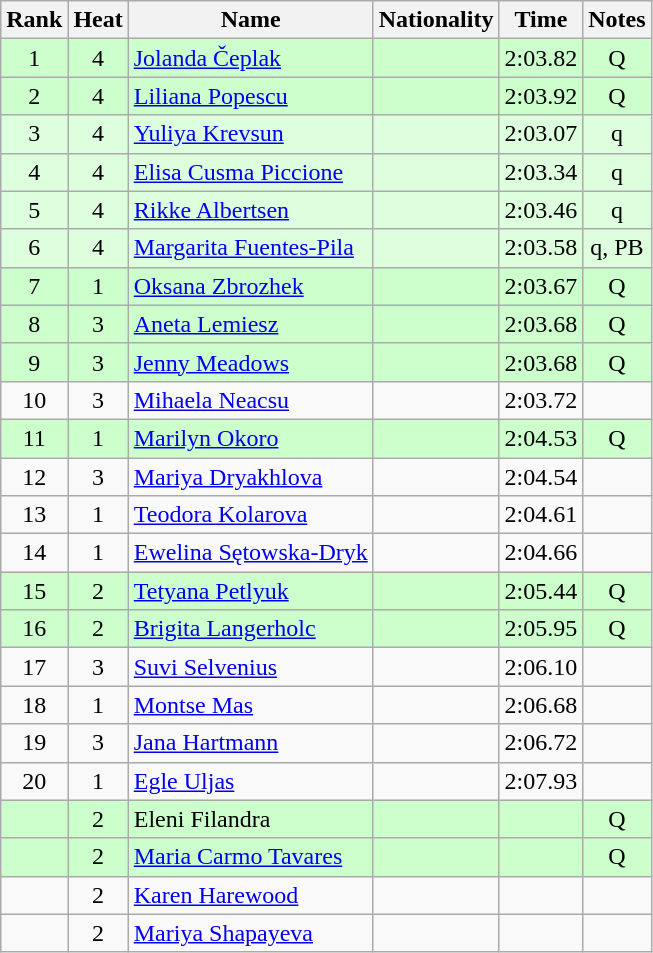<table class="wikitable sortable" style="text-align:center">
<tr>
<th>Rank</th>
<th>Heat</th>
<th>Name</th>
<th>Nationality</th>
<th>Time</th>
<th>Notes</th>
</tr>
<tr bgcolor=ccffcc>
<td>1</td>
<td>4</td>
<td align="left"><a href='#'>Jolanda Čeplak</a></td>
<td align=left></td>
<td>2:03.82</td>
<td>Q</td>
</tr>
<tr bgcolor=ccffcc>
<td>2</td>
<td>4</td>
<td align="left"><a href='#'>Liliana Popescu</a></td>
<td align=left></td>
<td>2:03.92</td>
<td>Q</td>
</tr>
<tr bgcolor=ddffdd>
<td>3</td>
<td>4</td>
<td align="left"><a href='#'>Yuliya Krevsun</a></td>
<td align=left></td>
<td>2:03.07</td>
<td>q</td>
</tr>
<tr bgcolor=ddffdd>
<td>4</td>
<td>4</td>
<td align="left"><a href='#'>Elisa Cusma Piccione</a></td>
<td align=left></td>
<td>2:03.34</td>
<td>q</td>
</tr>
<tr bgcolor=ddffdd>
<td>5</td>
<td>4</td>
<td align="left"><a href='#'>Rikke Albertsen</a></td>
<td align=left></td>
<td>2:03.46</td>
<td>q</td>
</tr>
<tr bgcolor=ddffdd>
<td>6</td>
<td>4</td>
<td align="left"><a href='#'>Margarita Fuentes-Pila</a></td>
<td align=left></td>
<td>2:03.58</td>
<td>q, PB</td>
</tr>
<tr bgcolor=ccffcc>
<td>7</td>
<td>1</td>
<td align="left"><a href='#'>Oksana Zbrozhek</a></td>
<td align=left></td>
<td>2:03.67</td>
<td>Q</td>
</tr>
<tr bgcolor=ccffcc>
<td>8</td>
<td>3</td>
<td align="left"><a href='#'>Aneta Lemiesz</a></td>
<td align=left></td>
<td>2:03.68</td>
<td>Q</td>
</tr>
<tr bgcolor=ccffcc>
<td>9</td>
<td>3</td>
<td align="left"><a href='#'>Jenny Meadows</a></td>
<td align=left></td>
<td>2:03.68</td>
<td>Q</td>
</tr>
<tr>
<td>10</td>
<td>3</td>
<td align="left"><a href='#'>Mihaela Neacsu</a></td>
<td align=left></td>
<td>2:03.72</td>
<td></td>
</tr>
<tr bgcolor=ccffcc>
<td>11</td>
<td>1</td>
<td align="left"><a href='#'>Marilyn Okoro</a></td>
<td align=left></td>
<td>2:04.53</td>
<td>Q</td>
</tr>
<tr>
<td>12</td>
<td>3</td>
<td align="left"><a href='#'>Mariya Dryakhlova</a></td>
<td align=left></td>
<td>2:04.54</td>
<td></td>
</tr>
<tr>
<td>13</td>
<td>1</td>
<td align="left"><a href='#'>Teodora Kolarova</a></td>
<td align=left></td>
<td>2:04.61</td>
<td></td>
</tr>
<tr>
<td>14</td>
<td>1</td>
<td align="left"><a href='#'>Ewelina Sętowska-Dryk</a></td>
<td align=left></td>
<td>2:04.66</td>
<td></td>
</tr>
<tr bgcolor=ccffcc>
<td>15</td>
<td>2</td>
<td align="left"><a href='#'>Tetyana Petlyuk</a></td>
<td align=left></td>
<td>2:05.44</td>
<td>Q</td>
</tr>
<tr bgcolor=ccffcc>
<td>16</td>
<td>2</td>
<td align="left"><a href='#'>Brigita Langerholc</a></td>
<td align=left></td>
<td>2:05.95</td>
<td>Q</td>
</tr>
<tr>
<td>17</td>
<td>3</td>
<td align="left"><a href='#'>Suvi Selvenius</a></td>
<td align=left></td>
<td>2:06.10</td>
<td></td>
</tr>
<tr>
<td>18</td>
<td>1</td>
<td align="left"><a href='#'>Montse Mas</a></td>
<td align=left></td>
<td>2:06.68</td>
<td></td>
</tr>
<tr>
<td>19</td>
<td>3</td>
<td align="left"><a href='#'>Jana Hartmann</a></td>
<td align=left></td>
<td>2:06.72</td>
<td></td>
</tr>
<tr>
<td>20</td>
<td>1</td>
<td align="left"><a href='#'>Egle Uljas</a></td>
<td align=left></td>
<td>2:07.93</td>
<td></td>
</tr>
<tr bgcolor=ccffcc>
<td></td>
<td>2</td>
<td align="left">Eleni Filandra</td>
<td align=left></td>
<td></td>
<td>Q</td>
</tr>
<tr bgcolor=ccffcc>
<td></td>
<td>2</td>
<td align="left"><a href='#'>Maria Carmo Tavares</a></td>
<td align=left></td>
<td></td>
<td>Q</td>
</tr>
<tr>
<td></td>
<td>2</td>
<td align="left"><a href='#'>Karen Harewood</a></td>
<td align=left></td>
<td></td>
<td></td>
</tr>
<tr>
<td></td>
<td>2</td>
<td align="left"><a href='#'>Mariya Shapayeva</a></td>
<td align=left></td>
<td></td>
<td></td>
</tr>
</table>
